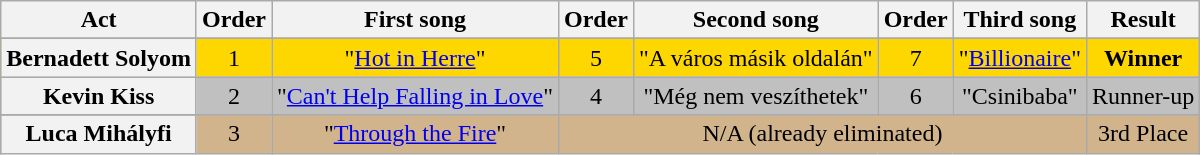<table class="wikitable" style="text-align:center;">
<tr>
<th scope="col">Act</th>
<th scope="col">Order</th>
<th scope="col">First song</th>
<th scope="col">Order</th>
<th scope="col">Second song</th>
<th scope="col">Order</th>
<th scope="col">Third song</th>
<th scope="col">Result</th>
</tr>
<tr>
</tr>
<tr bgcolor="gold">
<th scope="row">Bernadett Solyom</th>
<td>1</td>
<td>"<a href='#'>Hot in Herre</a>"</td>
<td>5</td>
<td>"A város másik oldalán"</td>
<td>7</td>
<td>"<a href='#'>Billionaire</a>"</td>
<td><strong>Winner</strong></td>
</tr>
<tr bgcolor="silver">
<th scope="row">Kevin Kiss</th>
<td>2</td>
<td>"<a href='#'>Can't Help Falling in Love</a>"</td>
<td>4</td>
<td>"Még nem veszíthetek"</td>
<td>6</td>
<td>"Csinibaba"</td>
<td>Runner-up</td>
</tr>
<tr>
</tr>
<tr bgcolor="tan">
<th scope="row">Luca Mihályfi</th>
<td>3</td>
<td>"<a href='#'>Through the Fire</a>"</td>
<td colspan="4">N/A (already eliminated)</td>
<td>3rd Place</td>
</tr>
</table>
